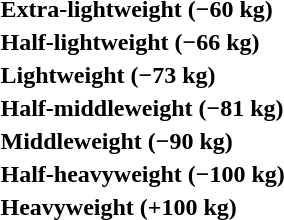<table>
<tr>
<th rowspan=2 style="text-align:left;">Extra-lightweight (−60 kg)</th>
<td rowspan=2></td>
<td rowspan=2></td>
<td></td>
</tr>
<tr>
<td></td>
</tr>
<tr>
<th rowspan=2 style="text-align:left;">Half-lightweight (−66 kg)</th>
<td rowspan=2></td>
<td rowspan=2></td>
<td></td>
</tr>
<tr>
<td></td>
</tr>
<tr>
<th rowspan=2 style="text-align:left;">Lightweight (−73 kg)</th>
<td rowspan=2></td>
<td rowspan=2></td>
<td></td>
</tr>
<tr>
<td></td>
</tr>
<tr>
<th rowspan=2 style="text-align:left;">Half-middleweight (−81 kg)</th>
<td rowspan=2></td>
<td rowspan=2></td>
<td></td>
</tr>
<tr>
<td></td>
</tr>
<tr>
<th rowspan=2 style="text-align:left;">Middleweight (−90 kg)</th>
<td rowspan=2></td>
<td rowspan=2></td>
<td></td>
</tr>
<tr>
<td></td>
</tr>
<tr>
<th rowspan=2 style="text-align:left;">Half-heavyweight (−100 kg)</th>
<td rowspan=2></td>
<td rowspan=2></td>
<td></td>
</tr>
<tr>
<td></td>
</tr>
<tr>
<th rowspan=2 style="text-align:left;">Heavyweight (+100 kg)</th>
<td rowspan=2></td>
<td rowspan=2></td>
<td></td>
</tr>
<tr>
<td></td>
</tr>
</table>
